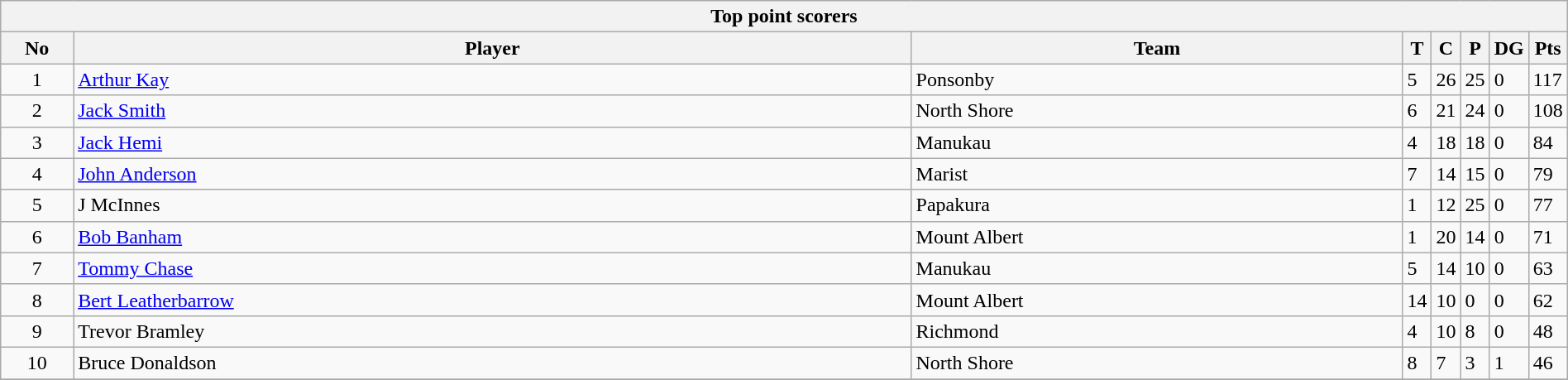<table class="wikitable collapsible sortable" style="text-align:left; font-size:100%; width:100%;">
<tr>
<th colspan="100%">Top point scorers</th>
</tr>
<tr>
<th style="width:5%;">No</th>
<th style="width:60%;">Player</th>
<th style="width:50%;">Team</th>
<th style="width:10%;">T</th>
<th style="width:10%;">C</th>
<th style="width:10%;">P</th>
<th style="width:5%;">DG</th>
<th style="width:15%;">Pts<br></th>
</tr>
<tr>
<td style="text-align:center;">1</td>
<td><a href='#'>Arthur Kay</a></td>
<td>Ponsonby</td>
<td>5</td>
<td>26</td>
<td>25</td>
<td>0</td>
<td>117</td>
</tr>
<tr>
<td style="text-align:center;">2</td>
<td><a href='#'>Jack Smith</a></td>
<td>North Shore</td>
<td>6</td>
<td>21</td>
<td>24</td>
<td>0</td>
<td>108</td>
</tr>
<tr>
<td style="text-align:center;">3</td>
<td><a href='#'>Jack Hemi</a></td>
<td>Manukau</td>
<td>4</td>
<td>18</td>
<td>18</td>
<td>0</td>
<td>84</td>
</tr>
<tr>
<td style="text-align:center;">4</td>
<td><a href='#'>John Anderson</a></td>
<td>Marist</td>
<td>7</td>
<td>14</td>
<td>15</td>
<td>0</td>
<td>79</td>
</tr>
<tr>
<td style="text-align:center;">5</td>
<td>J McInnes</td>
<td>Papakura</td>
<td>1</td>
<td>12</td>
<td>25</td>
<td>0</td>
<td>77</td>
</tr>
<tr>
<td style="text-align:center;">6</td>
<td><a href='#'>Bob Banham</a></td>
<td>Mount Albert</td>
<td>1</td>
<td>20</td>
<td>14</td>
<td>0</td>
<td>71</td>
</tr>
<tr>
<td style="text-align:center;">7</td>
<td><a href='#'>Tommy Chase</a></td>
<td>Manukau</td>
<td>5</td>
<td>14</td>
<td>10</td>
<td>0</td>
<td>63</td>
</tr>
<tr>
<td style="text-align:center;">8</td>
<td><a href='#'>Bert Leatherbarrow</a></td>
<td>Mount Albert</td>
<td>14</td>
<td>10</td>
<td>0</td>
<td>0</td>
<td>62</td>
</tr>
<tr>
<td style="text-align:center;">9</td>
<td>Trevor Bramley</td>
<td>Richmond</td>
<td>4</td>
<td>10</td>
<td>8</td>
<td>0</td>
<td>48</td>
</tr>
<tr>
<td style="text-align:center;">10</td>
<td>Bruce Donaldson</td>
<td>North Shore</td>
<td>8</td>
<td>7</td>
<td>3</td>
<td>1</td>
<td>46</td>
</tr>
<tr>
</tr>
</table>
